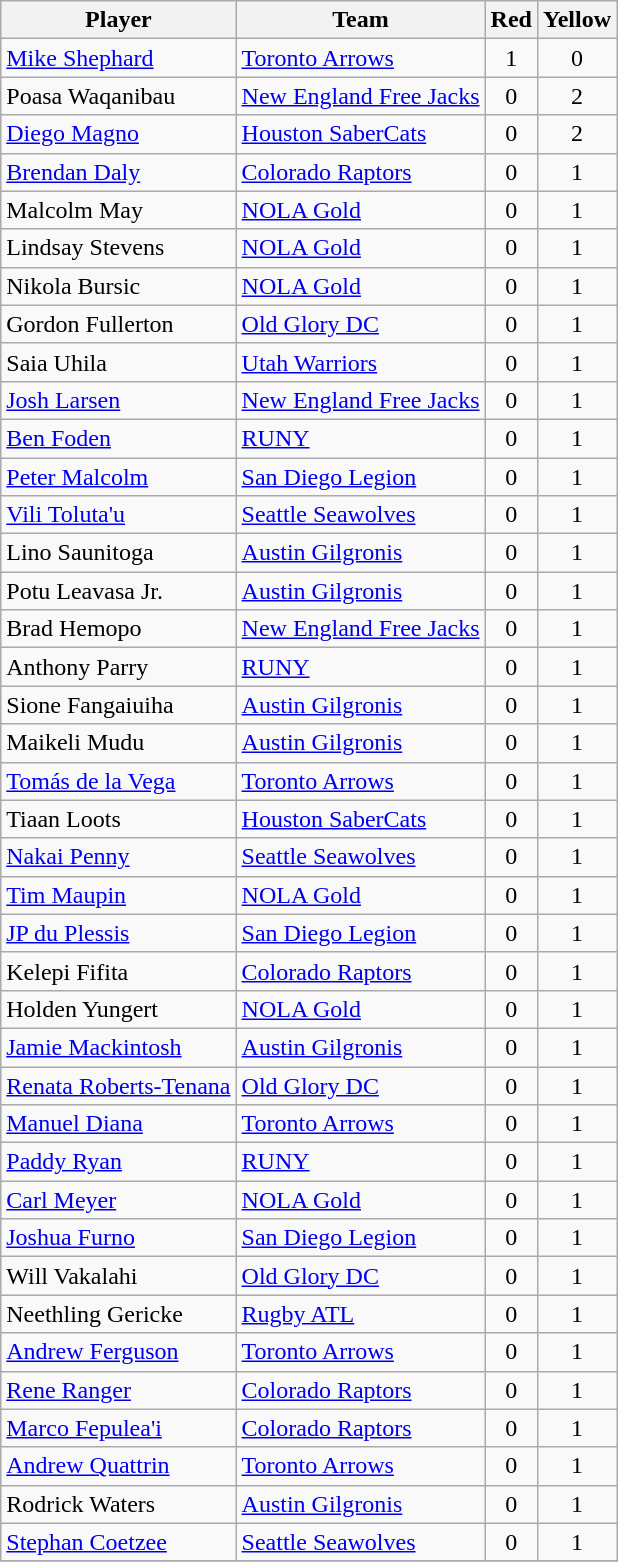<table class="wikitable sortable" style="text-align:center;">
<tr>
<th>Player</th>
<th>Team</th>
<th> Red</th>
<th> Yellow</th>
</tr>
<tr>
<td align="left"> <a href='#'>Mike Shephard</a></td>
<td align="left"><a href='#'>Toronto Arrows</a></td>
<td>1</td>
<td>0</td>
</tr>
<tr>
<td align="left"> Poasa Waqanibau</td>
<td align="left"><a href='#'>New England Free Jacks</a></td>
<td>0</td>
<td>2</td>
</tr>
<tr>
<td align="left"> <a href='#'>Diego Magno</a></td>
<td align="left"><a href='#'>Houston SaberCats</a></td>
<td>0</td>
<td>2</td>
</tr>
<tr>
<td align="left"> <a href='#'>Brendan Daly</a></td>
<td align="left"><a href='#'>Colorado Raptors</a></td>
<td>0</td>
<td>1</td>
</tr>
<tr>
<td align="left"> Malcolm May</td>
<td align="left"><a href='#'>NOLA Gold</a></td>
<td>0</td>
<td>1</td>
</tr>
<tr>
<td align="left"> Lindsay Stevens</td>
<td align="left"><a href='#'>NOLA Gold</a></td>
<td>0</td>
<td>1</td>
</tr>
<tr>
<td align="left"> Nikola Bursic</td>
<td align="left"><a href='#'>NOLA Gold</a></td>
<td>0</td>
<td>1</td>
</tr>
<tr>
<td align="left"> Gordon Fullerton</td>
<td align="left"><a href='#'>Old Glory DC</a></td>
<td>0</td>
<td>1</td>
</tr>
<tr>
<td align="left"> Saia Uhila</td>
<td align="left"><a href='#'>Utah Warriors</a></td>
<td>0</td>
<td>1</td>
</tr>
<tr>
<td align="left"> <a href='#'>Josh Larsen</a></td>
<td align="left"><a href='#'>New England Free Jacks</a></td>
<td>0</td>
<td>1</td>
</tr>
<tr>
<td align="left"> <a href='#'>Ben Foden</a></td>
<td align="left"><a href='#'>RUNY</a></td>
<td>0</td>
<td>1</td>
</tr>
<tr>
<td align="left"> <a href='#'>Peter Malcolm</a></td>
<td align="left"><a href='#'>San Diego Legion</a></td>
<td>0</td>
<td>1</td>
</tr>
<tr>
<td align="left"> <a href='#'>Vili Toluta'u</a></td>
<td align="left"><a href='#'>Seattle Seawolves</a></td>
<td>0</td>
<td>1</td>
</tr>
<tr>
<td align="left"> Lino Saunitoga</td>
<td align="left"><a href='#'>Austin Gilgronis</a></td>
<td>0</td>
<td>1</td>
</tr>
<tr>
<td align="left"> Potu Leavasa Jr.</td>
<td align="left"><a href='#'>Austin Gilgronis</a></td>
<td>0</td>
<td>1</td>
</tr>
<tr>
<td align="left"> Brad Hemopo</td>
<td align="left"><a href='#'>New England Free Jacks</a></td>
<td>0</td>
<td>1</td>
</tr>
<tr>
<td align="left"> Anthony Parry</td>
<td align="left"><a href='#'>RUNY</a></td>
<td>0</td>
<td>1</td>
</tr>
<tr>
<td align="left"> Sione Fangaiuiha</td>
<td align="left"><a href='#'>Austin Gilgronis</a></td>
<td>0</td>
<td>1</td>
</tr>
<tr>
<td align="left"> Maikeli Mudu</td>
<td align="left"><a href='#'>Austin Gilgronis</a></td>
<td>0</td>
<td>1</td>
</tr>
<tr>
<td align="left"> <a href='#'>Tomás de la Vega</a></td>
<td align="left"><a href='#'>Toronto Arrows</a></td>
<td>0</td>
<td>1</td>
</tr>
<tr>
<td align="left"> Tiaan Loots</td>
<td align="left"><a href='#'>Houston SaberCats</a></td>
<td>0</td>
<td>1</td>
</tr>
<tr>
<td align="left"> <a href='#'>Nakai Penny</a></td>
<td align="left"><a href='#'>Seattle Seawolves</a></td>
<td>0</td>
<td>1</td>
</tr>
<tr>
<td align="left"> <a href='#'>Tim Maupin</a></td>
<td align="left"><a href='#'>NOLA Gold</a></td>
<td>0</td>
<td>1</td>
</tr>
<tr>
<td align="left"> <a href='#'>JP du Plessis</a></td>
<td align="left"><a href='#'>San Diego Legion</a></td>
<td>0</td>
<td>1</td>
</tr>
<tr>
<td align="left"> Kelepi Fifita</td>
<td align="left"><a href='#'>Colorado Raptors</a></td>
<td>0</td>
<td>1</td>
</tr>
<tr>
<td align="left"> Holden Yungert</td>
<td align="left"><a href='#'>NOLA Gold</a></td>
<td>0</td>
<td>1</td>
</tr>
<tr>
<td align="left"> <a href='#'>Jamie Mackintosh</a></td>
<td align="left"><a href='#'>Austin Gilgronis</a></td>
<td>0</td>
<td>1</td>
</tr>
<tr>
<td align="left"> <a href='#'>Renata Roberts-Tenana</a></td>
<td align="left"><a href='#'>Old Glory DC</a></td>
<td>0</td>
<td>1</td>
</tr>
<tr>
<td align="left"> <a href='#'>Manuel Diana</a></td>
<td align="left"><a href='#'>Toronto Arrows</a></td>
<td>0</td>
<td>1</td>
</tr>
<tr>
<td align="left"> <a href='#'>Paddy Ryan</a></td>
<td align="left"><a href='#'>RUNY</a></td>
<td>0</td>
<td>1</td>
</tr>
<tr>
<td align="left"> <a href='#'>Carl Meyer</a></td>
<td align="left"><a href='#'>NOLA Gold</a></td>
<td>0</td>
<td>1</td>
</tr>
<tr>
<td align="left"> <a href='#'>Joshua Furno</a></td>
<td align="left"><a href='#'>San Diego Legion</a></td>
<td>0</td>
<td>1</td>
</tr>
<tr>
<td align="left"> Will Vakalahi</td>
<td align="left"><a href='#'>Old Glory DC</a></td>
<td>0</td>
<td>1</td>
</tr>
<tr>
<td align="left"> Neethling Gericke</td>
<td align="left"><a href='#'>Rugby ATL</a></td>
<td>0</td>
<td>1</td>
</tr>
<tr>
<td align="left"> <a href='#'>Andrew Ferguson</a></td>
<td align="left"><a href='#'>Toronto Arrows</a></td>
<td>0</td>
<td>1</td>
</tr>
<tr>
<td align="left"> <a href='#'>Rene Ranger</a></td>
<td align="left"><a href='#'>Colorado Raptors</a></td>
<td>0</td>
<td>1</td>
</tr>
<tr>
<td align="left"> <a href='#'>Marco Fepulea'i</a></td>
<td align="left"><a href='#'>Colorado Raptors</a></td>
<td>0</td>
<td>1</td>
</tr>
<tr>
<td align="left"> <a href='#'>Andrew Quattrin</a></td>
<td align="left"><a href='#'>Toronto Arrows</a></td>
<td>0</td>
<td>1</td>
</tr>
<tr>
<td align="left"> Rodrick Waters</td>
<td align="left"><a href='#'>Austin Gilgronis</a></td>
<td>0</td>
<td>1</td>
</tr>
<tr>
<td align="left"> <a href='#'>Stephan Coetzee</a></td>
<td align="left"><a href='#'>Seattle Seawolves</a></td>
<td>0</td>
<td>1</td>
</tr>
<tr>
</tr>
</table>
